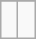<table class="wikitable">
<tr align="center">
</tr>
<tr align="center">
<td> </td>
<td> </td>
</tr>
</table>
